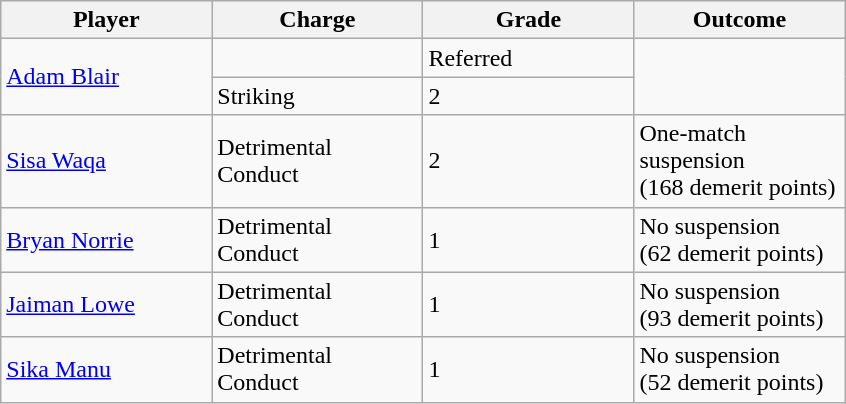<table class="wikitable">
<tr style="background:#efefef;">
<th style="width:100pt;">Player</th>
<th style="width:100pt;">Charge</th>
<th style="width:100pt;">Grade</th>
<th style="width:100pt;">Outcome</th>
</tr>
<tr>
<td rowspan="2"><a href='#'>Adam Blair</a></td>
<td></td>
<td>Referred</td>
<td rowspan="2"></td>
</tr>
<tr>
<td>Striking</td>
<td>2</td>
</tr>
<tr>
<td><a href='#'>Sisa Waqa</a></td>
<td>Detrimental Conduct</td>
<td>2</td>
<td>One-match suspension<br>(168 demerit points)</td>
</tr>
<tr>
<td><a href='#'>Bryan Norrie</a></td>
<td>Detrimental Conduct</td>
<td>1</td>
<td>No suspension<br>(62 demerit points)</td>
</tr>
<tr>
<td><a href='#'>Jaiman Lowe</a></td>
<td>Detrimental Conduct</td>
<td>1</td>
<td>No suspension<br>(93 demerit points)</td>
</tr>
<tr>
<td><a href='#'>Sika Manu</a></td>
<td>Detrimental Conduct</td>
<td>1</td>
<td>No suspension<br>(52 demerit points)</td>
</tr>
</table>
